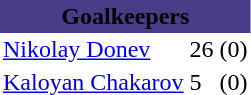<table class="toccolours" border="0" cellpadding="2" cellspacing="0" align="left" style="margin:0.5em;">
<tr>
<th colspan="4" align="center" bgcolor="#4b3c8a"><span>Goalkeepers</span></th>
</tr>
<tr>
<td> <a href='#'>Nikolay Donev</a></td>
<td>26</td>
<td>(0)</td>
</tr>
<tr>
<td> <a href='#'>Kaloyan Chakarov</a></td>
<td>5</td>
<td>(0)</td>
</tr>
<tr>
</tr>
</table>
